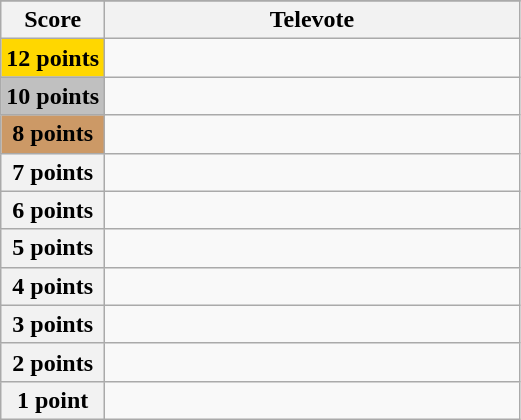<table class="wikitable">
<tr>
</tr>
<tr>
<th scope="col" width="20%">Score</th>
<th scope="col" width="80%">Televote</th>
</tr>
<tr>
<th scope="row" style="Background:gold">12 points</th>
<td></td>
</tr>
<tr>
<th scope="row" style="background:silver">10 points</th>
<td></td>
</tr>
<tr>
<th scope="row" style="background:#CC9966">8 points</th>
<td></td>
</tr>
<tr>
<th scope="row">7 points</th>
<td></td>
</tr>
<tr>
<th scope="row">6 points</th>
<td></td>
</tr>
<tr>
<th scope="row">5 points</th>
<td></td>
</tr>
<tr>
<th scope="row">4 points</th>
<td></td>
</tr>
<tr>
<th scope="row">3 points</th>
<td></td>
</tr>
<tr>
<th scope="row">2 points</th>
<td></td>
</tr>
<tr>
<th scope="row">1 point</th>
<td></td>
</tr>
</table>
